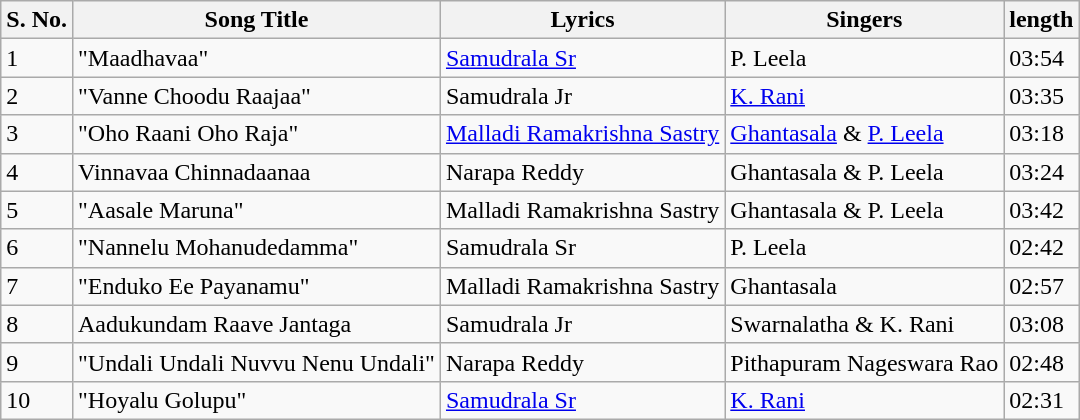<table class="wikitable">
<tr>
<th>S. No.</th>
<th>Song Title</th>
<th>Lyrics</th>
<th>Singers</th>
<th>length</th>
</tr>
<tr>
<td>1</td>
<td>"Maadhavaa"</td>
<td><a href='#'>Samudrala Sr</a></td>
<td>P. Leela</td>
<td>03:54</td>
</tr>
<tr>
<td>2</td>
<td>"Vanne Choodu Raajaa"</td>
<td>Samudrala Jr</td>
<td><a href='#'>K. Rani</a></td>
<td>03:35</td>
</tr>
<tr>
<td>3</td>
<td>"Oho Raani Oho Raja"</td>
<td><a href='#'>Malladi Ramakrishna Sastry</a></td>
<td><a href='#'>Ghantasala</a> & <a href='#'>P. Leela</a></td>
<td>03:18</td>
</tr>
<tr>
<td>4</td>
<td>Vinnavaa Chinnadaanaa</td>
<td>Narapa Reddy</td>
<td>Ghantasala & P. Leela</td>
<td>03:24</td>
</tr>
<tr>
<td>5</td>
<td>"Aasale Maruna"</td>
<td>Malladi Ramakrishna Sastry</td>
<td>Ghantasala & P. Leela</td>
<td>03:42</td>
</tr>
<tr>
<td>6</td>
<td>"Nannelu Mohanudedamma"</td>
<td>Samudrala Sr</td>
<td>P. Leela</td>
<td>02:42</td>
</tr>
<tr>
<td>7</td>
<td>"Enduko Ee Payanamu"</td>
<td>Malladi Ramakrishna Sastry</td>
<td>Ghantasala</td>
<td>02:57</td>
</tr>
<tr>
<td>8</td>
<td>Aadukundam Raave Jantaga</td>
<td>Samudrala Jr</td>
<td>Swarnalatha & K. Rani</td>
<td>03:08</td>
</tr>
<tr>
<td>9</td>
<td>"Undali Undali Nuvvu Nenu Undali"</td>
<td>Narapa Reddy</td>
<td>Pithapuram Nageswara Rao</td>
<td>02:48</td>
</tr>
<tr :>
<td>10</td>
<td>"Hoyalu Golupu"</td>
<td><a href='#'>Samudrala Sr</a></td>
<td><a href='#'>K. Rani</a></td>
<td>02:31</td>
</tr>
</table>
